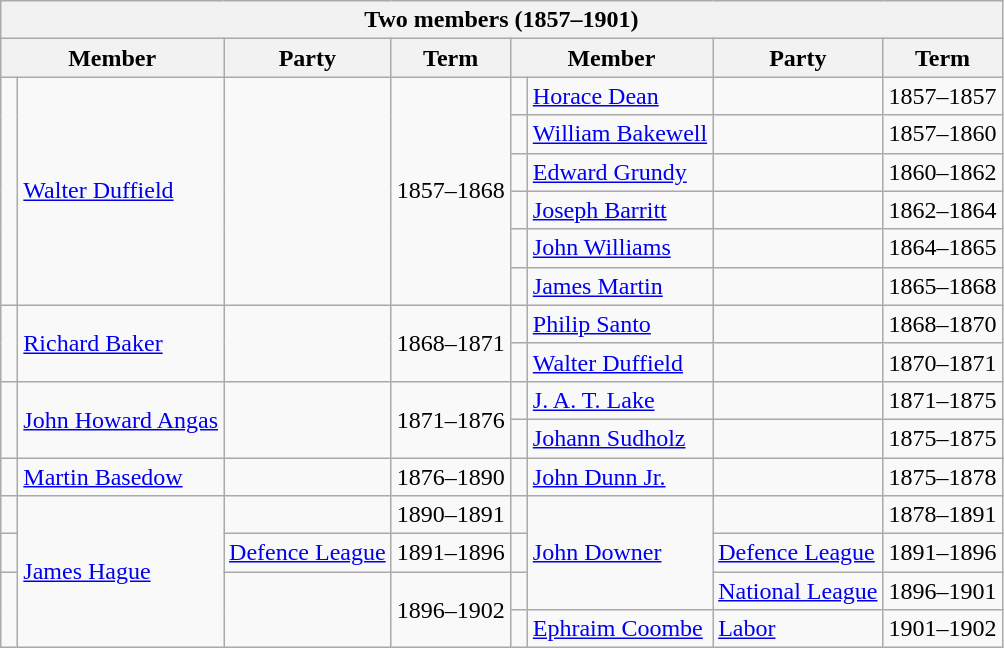<table class="wikitable">
<tr>
<th colspan=8>Two members (1857–1901)</th>
</tr>
<tr>
<th colspan=2>Member</th>
<th>Party</th>
<th>Term</th>
<th colspan=2>Member</th>
<th>Party</th>
<th>Term</th>
</tr>
<tr>
<td rowspan=6 > </td>
<td rowspan=6><a href='#'>Walter Duffield</a></td>
<td rowspan=6></td>
<td rowspan=6>1857–1868</td>
<td> </td>
<td><a href='#'>Horace Dean</a></td>
<td></td>
<td>1857–1857</td>
</tr>
<tr>
<td> </td>
<td><a href='#'>William Bakewell</a></td>
<td></td>
<td>1857–1860</td>
</tr>
<tr>
<td> </td>
<td><a href='#'>Edward Grundy</a></td>
<td></td>
<td>1860–1862</td>
</tr>
<tr>
<td> </td>
<td><a href='#'>Joseph Barritt</a></td>
<td></td>
<td>1862–1864</td>
</tr>
<tr>
<td> </td>
<td><a href='#'>John Williams</a></td>
<td></td>
<td>1864–1865</td>
</tr>
<tr>
<td> </td>
<td><a href='#'>James Martin</a></td>
<td></td>
<td>1865–1868</td>
</tr>
<tr>
<td rowspan=2 > </td>
<td rowspan=2><a href='#'>Richard Baker</a></td>
<td rowspan=2></td>
<td rowspan=2>1868–1871</td>
<td> </td>
<td><a href='#'>Philip Santo</a></td>
<td></td>
<td>1868–1870</td>
</tr>
<tr>
<td> </td>
<td><a href='#'>Walter Duffield</a></td>
<td></td>
<td>1870–1871</td>
</tr>
<tr>
<td rowspan=3 > </td>
<td rowspan=3><a href='#'>John Howard Angas</a></td>
<td rowspan=3></td>
<td rowspan=3>1871–1876</td>
<td> </td>
<td><a href='#'>J. A. T. Lake</a></td>
<td></td>
<td>1871–1875</td>
</tr>
<tr>
<td> </td>
<td><a href='#'>Johann Sudholz</a></td>
<td></td>
<td>1875–1875</td>
</tr>
<tr>
<td rowspan=2 > </td>
<td rowspan=2><a href='#'>John Dunn Jr.</a></td>
<td rowspan=2></td>
<td rowspan=2>1875–1878</td>
</tr>
<tr>
<td rowspan=2 > </td>
<td rowspan=2><a href='#'>Martin Basedow</a></td>
<td rowspan=2></td>
<td rowspan=2>1876–1890</td>
</tr>
<tr>
<td rowspan=2 > </td>
<td rowspan=4><a href='#'>John Downer</a></td>
<td rowspan=2></td>
<td rowspan=2>1878–1891</td>
</tr>
<tr>
<td> </td>
<td rowspan=4><a href='#'>James Hague</a></td>
<td></td>
<td>1890–1891</td>
</tr>
<tr>
<td> </td>
<td><a href='#'>Defence League</a></td>
<td>1891–1896</td>
<td> </td>
<td><a href='#'>Defence League</a></td>
<td>1891–1896</td>
</tr>
<tr>
<td rowspan=2 > </td>
<td rowspan=2></td>
<td rowspan=2>1896–1902</td>
<td> </td>
<td><a href='#'>National League</a></td>
<td>1896–1901</td>
</tr>
<tr>
<td> </td>
<td><a href='#'>Ephraim Coombe</a></td>
<td><a href='#'>Labor</a></td>
<td>1901–1902</td>
</tr>
</table>
